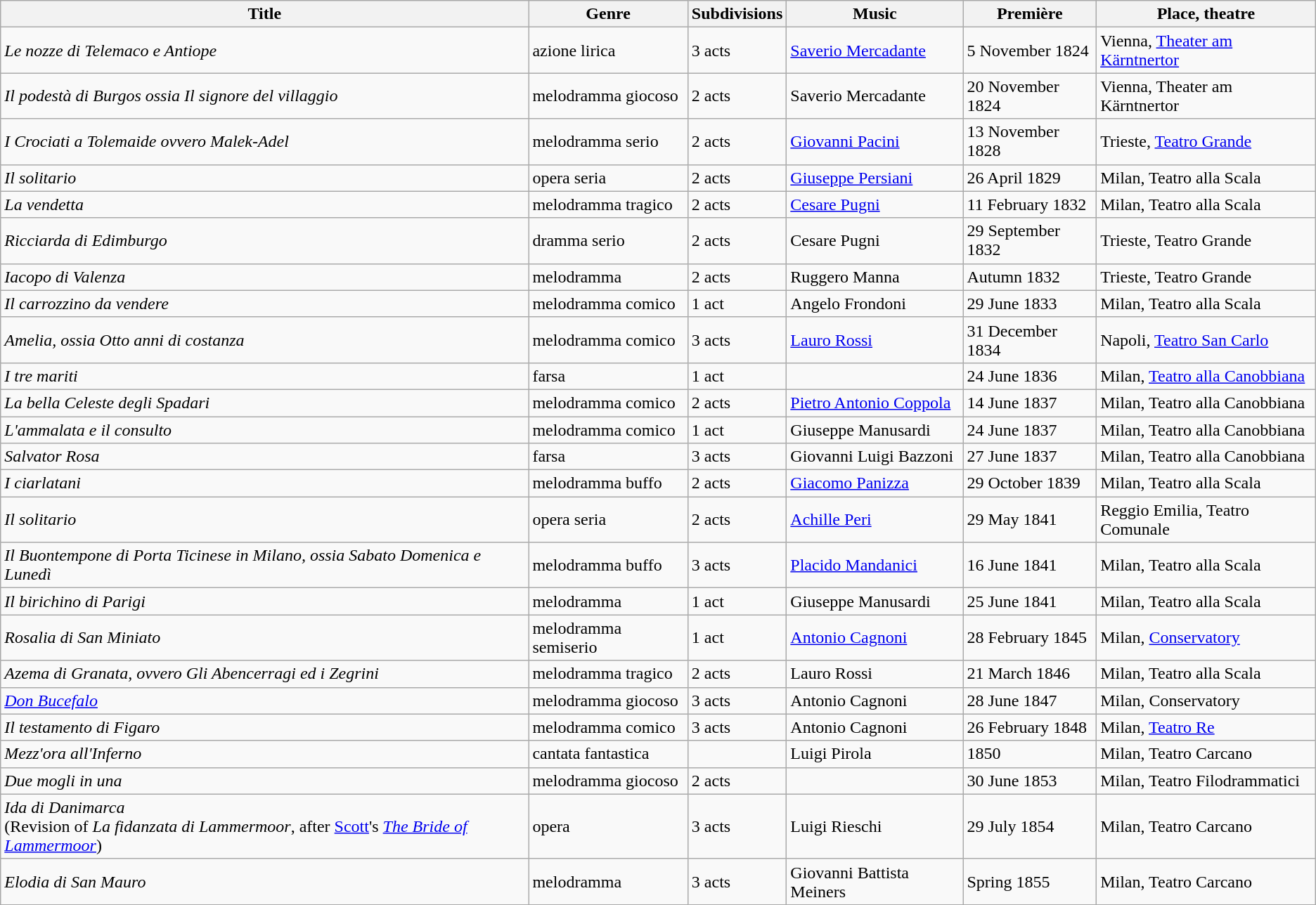<table class="wikitable sortable">
<tr>
<th>Title</th>
<th>Genre</th>
<th>Subdivisions</th>
<th>Music</th>
<th>Première</th>
<th>Place, theatre</th>
</tr>
<tr>
<td><em>Le nozze di Telemaco e Antiope</em></td>
<td>azione lirica</td>
<td>3 acts</td>
<td><a href='#'>Saverio Mercadante</a></td>
<td>5 November 1824</td>
<td>Vienna, <a href='#'>Theater am Kärntnertor</a></td>
</tr>
<tr>
<td><em>Il podestà di Burgos ossia Il signore del villaggio</em></td>
<td>melodramma giocoso</td>
<td>2 acts</td>
<td>Saverio Mercadante</td>
<td>20 November 1824</td>
<td>Vienna, Theater am Kärntnertor</td>
</tr>
<tr>
<td><em>I Crociati a Tolemaide ovvero Malek-Adel</em></td>
<td>melodramma serio</td>
<td>2 acts</td>
<td><a href='#'>Giovanni Pacini</a></td>
<td>13 November 1828</td>
<td>Trieste, <a href='#'>Teatro Grande</a></td>
</tr>
<tr>
<td><em>Il solitario</em></td>
<td>opera seria</td>
<td>2 acts</td>
<td><a href='#'>Giuseppe Persiani</a></td>
<td>26 April 1829</td>
<td>Milan, Teatro alla Scala</td>
</tr>
<tr>
<td><em>La vendetta</em></td>
<td>melodramma tragico</td>
<td>2 acts</td>
<td><a href='#'>Cesare Pugni</a></td>
<td>11 February 1832</td>
<td>Milan, Teatro alla Scala</td>
</tr>
<tr>
<td><em>Ricciarda di Edimburgo</em></td>
<td>dramma serio</td>
<td>2 acts</td>
<td>Cesare Pugni</td>
<td>29 September 1832</td>
<td>Trieste, Teatro Grande</td>
</tr>
<tr>
<td><em>Iacopo di Valenza</em></td>
<td>melodramma</td>
<td>2 acts</td>
<td>Ruggero Manna</td>
<td>Autumn 1832</td>
<td>Trieste, Teatro Grande</td>
</tr>
<tr>
<td><em>Il carrozzino da vendere</em></td>
<td>melodramma comico</td>
<td>1 act</td>
<td>Angelo Frondoni</td>
<td>29 June 1833</td>
<td>Milan, Teatro alla Scala</td>
</tr>
<tr>
<td><em>Amelia, ossia Otto anni di costanza</em></td>
<td>melodramma comico</td>
<td>3 acts</td>
<td><a href='#'>Lauro Rossi</a></td>
<td>31 December 1834</td>
<td>Napoli, <a href='#'>Teatro San Carlo</a></td>
</tr>
<tr>
<td><em>I tre mariti</em></td>
<td>farsa</td>
<td>1 act</td>
<td></td>
<td>24 June 1836</td>
<td>Milan, <a href='#'>Teatro alla Canobbiana</a></td>
</tr>
<tr>
<td><em>La bella Celeste degli Spadari</em></td>
<td>melodramma comico</td>
<td>2 acts</td>
<td><a href='#'>Pietro Antonio Coppola</a></td>
<td>14 June 1837</td>
<td>Milan, Teatro alla Canobbiana</td>
</tr>
<tr>
<td><em>L'ammalata e il consulto</em></td>
<td>melodramma comico</td>
<td>1 act</td>
<td>Giuseppe Manusardi</td>
<td>24 June 1837</td>
<td>Milan, Teatro alla Canobbiana</td>
</tr>
<tr>
<td><em>Salvator Rosa</em></td>
<td>farsa</td>
<td>3 acts</td>
<td>Giovanni Luigi Bazzoni</td>
<td>27 June 1837</td>
<td>Milan, Teatro alla Canobbiana</td>
</tr>
<tr>
<td><em>I ciarlatani</em></td>
<td>melodramma buffo</td>
<td>2 acts</td>
<td><a href='#'>Giacomo Panizza</a></td>
<td>29 October 1839</td>
<td>Milan, Teatro alla Scala</td>
</tr>
<tr>
<td><em>Il solitario</em></td>
<td>opera seria</td>
<td>2 acts</td>
<td><a href='#'>Achille Peri</a></td>
<td>29 May 1841</td>
<td>Reggio Emilia, Teatro Comunale</td>
</tr>
<tr>
<td><em>Il Buontempone di Porta Ticinese in Milano, ossia Sabato Domenica e Lunedì</em></td>
<td>melodramma buffo</td>
<td>3 acts</td>
<td><a href='#'>Placido Mandanici</a></td>
<td>16 June 1841</td>
<td>Milan, Teatro alla Scala</td>
</tr>
<tr>
<td><em>Il birichino di Parigi</em></td>
<td>melodramma</td>
<td>1 act</td>
<td>Giuseppe Manusardi</td>
<td>25 June 1841</td>
<td>Milan, Teatro alla Scala</td>
</tr>
<tr>
<td><em>Rosalia di San Miniato</em></td>
<td>melodramma semiserio</td>
<td>1 act</td>
<td><a href='#'>Antonio Cagnoni</a></td>
<td>28 February 1845</td>
<td>Milan, <a href='#'>Conservatory</a></td>
</tr>
<tr>
<td><em>Azema di Granata, ovvero Gli Abencerragi ed i Zegrini</em></td>
<td>melodramma tragico</td>
<td>2 acts</td>
<td>Lauro Rossi</td>
<td>21 March 1846</td>
<td>Milan, Teatro alla Scala</td>
</tr>
<tr>
<td><em><a href='#'>Don Bucefalo</a></em></td>
<td>melodramma giocoso</td>
<td>3 acts</td>
<td>Antonio Cagnoni</td>
<td>28 June 1847</td>
<td>Milan, Conservatory</td>
</tr>
<tr>
<td><em>Il testamento di Figaro</em></td>
<td>melodramma comico</td>
<td>3 acts</td>
<td>Antonio Cagnoni</td>
<td>26 February 1848</td>
<td>Milan, <a href='#'>Teatro Re</a></td>
</tr>
<tr>
<td><em>Mezz'ora all'Inferno</em></td>
<td>cantata fantastica</td>
<td></td>
<td>Luigi Pirola</td>
<td>1850</td>
<td>Milan, Teatro Carcano</td>
</tr>
<tr>
<td><em>Due mogli in una</em></td>
<td>melodramma giocoso</td>
<td>2 acts</td>
<td></td>
<td>30 June 1853</td>
<td>Milan, Teatro Filodrammatici</td>
</tr>
<tr>
<td><em>Ida di Danimarca</em><br>(Revision of <em>La fidanzata di Lammermoor</em>, after <a href='#'>Scott</a>'s <em><a href='#'>The Bride of Lammermoor</a></em>)</td>
<td>opera</td>
<td>3 acts</td>
<td>Luigi Rieschi</td>
<td>29 July 1854</td>
<td>Milan, Teatro Carcano</td>
</tr>
<tr>
<td><em>Elodia di San Mauro</em></td>
<td>melodramma</td>
<td>3 acts</td>
<td>Giovanni Battista Meiners</td>
<td>Spring 1855</td>
<td>Milan, Teatro Carcano</td>
</tr>
</table>
